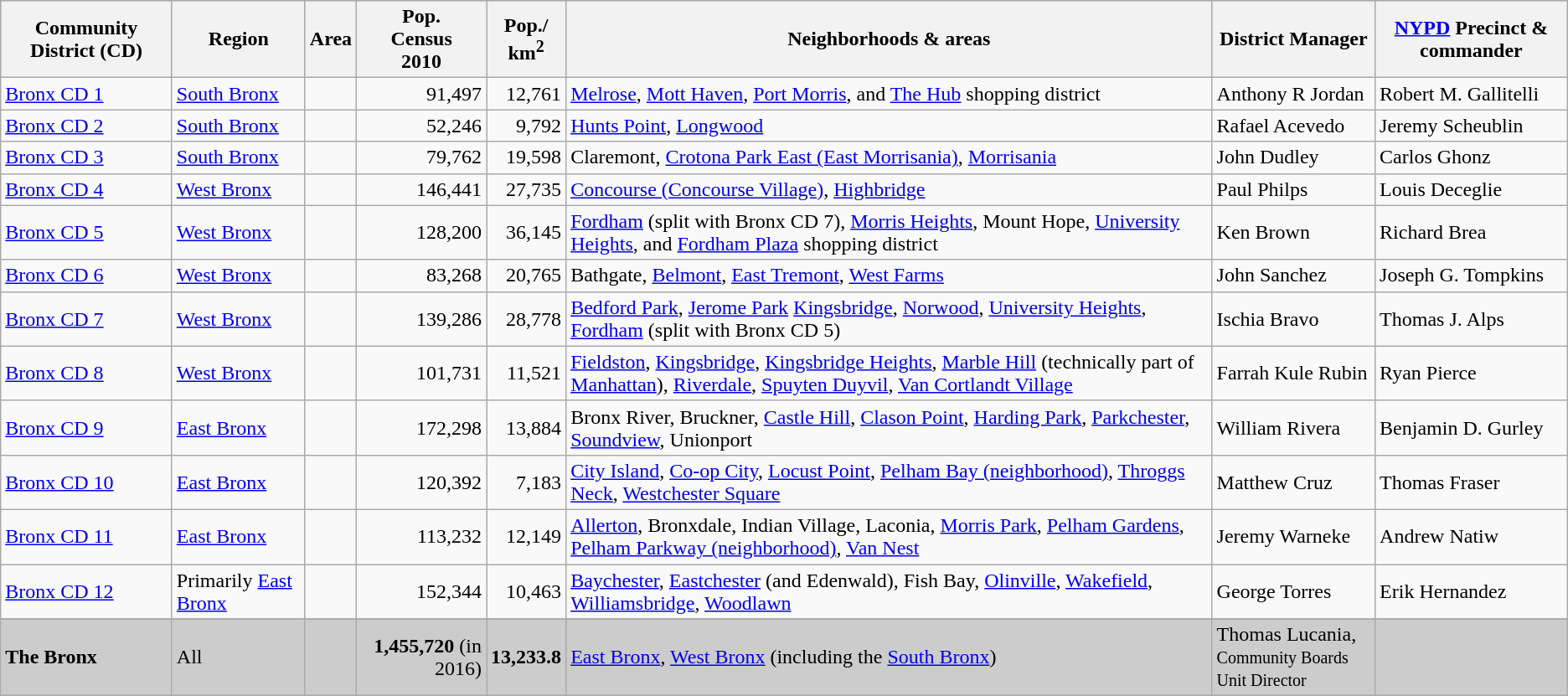<table class="wikitable sortable">
<tr bgcolor="#CCCCCC">
<th>Community District (CD)</th>
<th>Region</th>
<th>Area</th>
<th>Pop.<br>Census<br>2010</th>
<th>Pop./<br>km<sup>2</sup></th>
<th class="unsortable">Neighborhoods & areas</th>
<th>District Manager</th>
<th><a href='#'>NYPD</a> Precinct & commander</th>
</tr>
<tr ---->
<td><a href='#'>Bronx CD 1</a><br></td>
<td><a href='#'>South Bronx</a></td>
<td align=right></td>
<td align=right>91,497</td>
<td align=right>12,761</td>
<td><a href='#'>Melrose</a>, <a href='#'>Mott Haven</a>, <a href='#'>Port Morris</a>, and <a href='#'>The Hub</a> shopping district</td>
<td>Anthony R Jordan</td>
<td> Robert M. Gallitelli</td>
</tr>
<tr ---->
<td><a href='#'>Bronx CD 2</a><br></td>
<td><a href='#'>South Bronx</a></td>
<td align=right></td>
<td align=right>52,246</td>
<td align=right>9,792</td>
<td><a href='#'>Hunts Point</a>, <a href='#'>Longwood</a></td>
<td>Rafael Acevedo</td>
<td> Jeremy Scheublin</td>
</tr>
<tr ---->
<td><a href='#'>Bronx CD 3</a><br></td>
<td><a href='#'>South Bronx</a></td>
<td align=right></td>
<td align=right>79,762</td>
<td align=right>19,598</td>
<td>Claremont, <a href='#'>Crotona Park East (East Morrisania)</a>, <a href='#'>Morrisania</a></td>
<td>John Dudley</td>
<td> Carlos Ghonz</td>
</tr>
<tr ---->
<td><a href='#'>Bronx CD 4</a><br></td>
<td><a href='#'>West Bronx</a></td>
<td align=right></td>
<td align=right>146,441</td>
<td align=right>27,735</td>
<td><a href='#'>Concourse (Concourse Village)</a>, <a href='#'>Highbridge</a></td>
<td>Paul Philps</td>
<td> Louis Deceglie</td>
</tr>
<tr ---->
<td><a href='#'>Bronx CD 5</a><br></td>
<td><a href='#'>West Bronx</a></td>
<td align=right></td>
<td align=right>128,200</td>
<td align=right>36,145</td>
<td><a href='#'>Fordham</a> (split with Bronx CD 7), <a href='#'>Morris Heights</a>, Mount Hope, <a href='#'>University Heights</a>, and <a href='#'>Fordham Plaza</a> shopping district</td>
<td>Ken Brown</td>
<td> Richard Brea</td>
</tr>
<tr ---->
<td><a href='#'>Bronx CD 6</a><br></td>
<td><a href='#'>West Bronx</a></td>
<td align=right></td>
<td align=right>83,268</td>
<td align=right>20,765</td>
<td>Bathgate, <a href='#'>Belmont</a>, <a href='#'>East Tremont</a>, <a href='#'>West Farms</a></td>
<td>John Sanchez</td>
<td> Joseph G. Tompkins</td>
</tr>
<tr ---->
<td><a href='#'>Bronx CD 7</a><br></td>
<td><a href='#'>West Bronx</a></td>
<td align=right></td>
<td align=right>139,286</td>
<td align=right>28,778</td>
<td><a href='#'>Bedford Park</a>, <a href='#'>Jerome Park</a> <a href='#'>Kingsbridge</a>, <a href='#'>Norwood</a>, <a href='#'>University Heights</a>, <a href='#'>Fordham</a> (split with Bronx CD 5)</td>
<td>Ischia Bravo</td>
<td> Thomas J. Alps</td>
</tr>
<tr ---->
<td><a href='#'>Bronx CD 8</a><br></td>
<td><a href='#'>West Bronx</a></td>
<td align=right></td>
<td align=right>101,731</td>
<td align=right>11,521</td>
<td><a href='#'>Fieldston</a>, <a href='#'>Kingsbridge</a>, <a href='#'>Kingsbridge Heights</a>, <a href='#'>Marble Hill</a> (technically part of <a href='#'>Manhattan</a>), <a href='#'>Riverdale</a>, <a href='#'>Spuyten Duyvil</a>, <a href='#'>Van Cortlandt Village</a></td>
<td>Farrah Kule Rubin</td>
<td> Ryan Pierce</td>
</tr>
<tr ---->
<td><a href='#'>Bronx CD 9</a><br></td>
<td><a href='#'>East Bronx</a></td>
<td align=right></td>
<td align=right>172,298</td>
<td align=right>13,884</td>
<td>Bronx River, Bruckner, <a href='#'>Castle Hill</a>, <a href='#'>Clason Point</a>, <a href='#'>Harding Park</a>, <a href='#'>Parkchester</a>, <a href='#'>Soundview</a>, Unionport</td>
<td>William Rivera</td>
<td> Benjamin D. Gurley</td>
</tr>
<tr ---->
<td><a href='#'>Bronx CD 10</a><br></td>
<td><a href='#'>East Bronx</a></td>
<td align=right></td>
<td align=right>120,392</td>
<td align=right>7,183</td>
<td><a href='#'>City Island</a>, <a href='#'>Co-op City</a>, <a href='#'>Locust Point</a>, <a href='#'>Pelham Bay (neighborhood)</a>, <a href='#'>Throggs Neck</a>, <a href='#'>Westchester Square</a></td>
<td>Matthew Cruz</td>
<td> Thomas Fraser</td>
</tr>
<tr ---->
<td><a href='#'>Bronx CD 11</a><br></td>
<td><a href='#'>East Bronx</a></td>
<td align=right></td>
<td align=right>113,232</td>
<td align=right>12,149</td>
<td><a href='#'>Allerton</a>, Bronxdale, Indian Village, Laconia, <a href='#'>Morris Park</a>, <a href='#'>Pelham Gardens</a>, <a href='#'>Pelham Parkway (neighborhood)</a>, <a href='#'>Van Nest</a></td>
<td>Jeremy Warneke</td>
<td> Andrew Natiw</td>
</tr>
<tr ---->
<td><a href='#'>Bronx CD 12</a><br></td>
<td>Primarily <a href='#'>East Bronx</a></td>
<td align=right></td>
<td align=right>152,344</td>
<td align=right>10,463</td>
<td><a href='#'>Baychester</a>, <a href='#'>Eastchester</a> (and Edenwald), Fish Bay, <a href='#'>Olinville</a>, <a href='#'>Wakefield</a>, <a href='#'>Williamsbridge</a>, <a href='#'>Woodlawn</a></td>
<td>George Torres</td>
<td> Erik Hernandez</td>
</tr>
<tr ---->
</tr>
<tr bgcolor="#CCCCCC" class="sortbottom">
<td><strong>The Bronx</strong></td>
<td>All</td>
<td align=right><strong></strong></td>
<td align=right><strong>1,455,720</strong> (in 2016)</td>
<td align=right><strong>13,233.8</strong></td>
<td><a href='#'>East Bronx</a>, <a href='#'>West Bronx</a> (including the <a href='#'>South Bronx</a>)</td>
<td>Thomas Lucania, <br><small>Community Boards Unit Director</small></td>
<td><small></small></td>
</tr>
</table>
